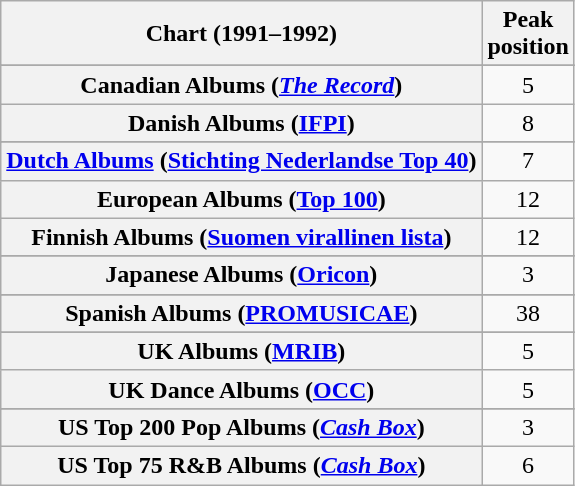<table class="wikitable sortable plainrowheaders" style="text-align:center">
<tr>
<th scope="col">Chart (1991–1992)</th>
<th scope="col">Peak<br>position</th>
</tr>
<tr>
</tr>
<tr>
</tr>
<tr>
</tr>
<tr>
<th scope="row">Canadian Albums (<em><a href='#'>The Record</a></em>)</th>
<td>5</td>
</tr>
<tr>
<th scope="row">Danish Albums (<a href='#'>IFPI</a>)</th>
<td>8</td>
</tr>
<tr>
</tr>
<tr>
<th scope="row"><a href='#'>Dutch Albums</a> (<a href='#'>Stichting Nederlandse Top 40</a>)</th>
<td>7</td>
</tr>
<tr>
<th scope="row">European Albums (<a href='#'>Top 100</a>)</th>
<td>12</td>
</tr>
<tr>
<th scope="row">Finnish Albums (<a href='#'>Suomen virallinen lista</a>)</th>
<td>12</td>
</tr>
<tr>
</tr>
<tr>
<th scope="row">Japanese Albums (<a href='#'>Oricon</a>)</th>
<td>3</td>
</tr>
<tr>
</tr>
<tr>
</tr>
<tr>
<th scope="row">Spanish Albums (<a href='#'>PROMUSICAE</a>)</th>
<td>38</td>
</tr>
<tr>
</tr>
<tr>
</tr>
<tr>
</tr>
<tr>
<th scope="row">UK Albums (<a href='#'>MRIB</a>)</th>
<td>5</td>
</tr>
<tr>
<th scope="row">UK Dance Albums (<a href='#'>OCC</a>)</th>
<td>5</td>
</tr>
<tr>
</tr>
<tr>
</tr>
<tr>
<th scope="row">US Top 200 Pop Albums (<em><a href='#'>Cash Box</a></em>)</th>
<td>3</td>
</tr>
<tr>
<th scope="row">US Top 75 R&B Albums (<em><a href='#'>Cash Box</a></em>)</th>
<td>6</td>
</tr>
</table>
